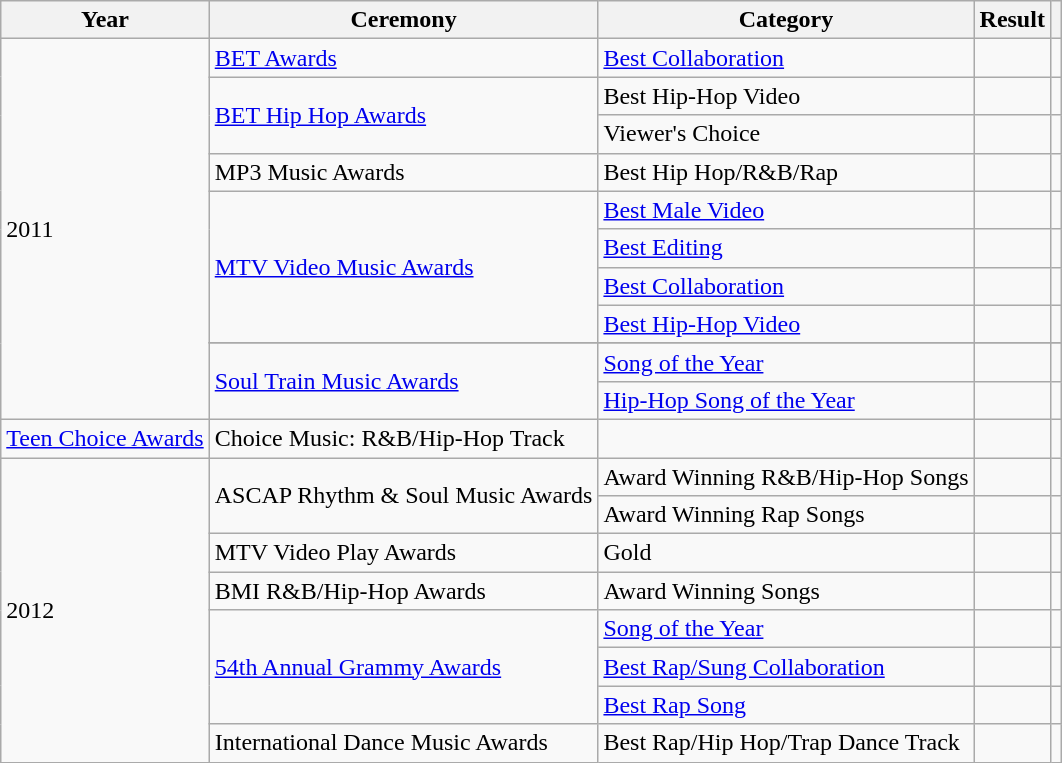<table class="wikitable plainrowheaders sortable">
<tr>
<th scope="col">Year</th>
<th scope="col">Ceremony</th>
<th scope="col">Category</th>
<th scope="col">Result</th>
<th scope="col" class="unsortable"></th>
</tr>
<tr>
<td rowspan="11">2011</td>
<td><a href='#'>BET Awards</a></td>
<td><a href='#'>Best Collaboration</a></td>
<td></td>
<td></td>
</tr>
<tr>
<td rowspan="2"><a href='#'>BET Hip Hop Awards</a></td>
<td>Best Hip-Hop Video</td>
<td></td>
<td></td>
</tr>
<tr>
<td>Viewer's Choice</td>
<td></td>
<td></td>
</tr>
<tr>
<td>MP3 Music Awards</td>
<td>Best Hip Hop/R&B/Rap</td>
<td></td>
<td></td>
</tr>
<tr>
<td rowspan="4"><a href='#'>MTV Video Music Awards</a></td>
<td><a href='#'>Best Male Video</a></td>
<td></td>
<td></td>
</tr>
<tr>
<td><a href='#'>Best Editing</a></td>
<td></td>
<td></td>
</tr>
<tr>
<td><a href='#'>Best Collaboration</a></td>
<td></td>
<td></td>
</tr>
<tr>
<td><a href='#'>Best Hip-Hop Video</a></td>
<td></td>
<td></td>
</tr>
<tr>
</tr>
<tr>
<td rowspan="2"><a href='#'>Soul Train Music Awards</a></td>
<td><a href='#'>Song of the Year</a></td>
<td></td>
<td></td>
</tr>
<tr>
<td><a href='#'>Hip-Hop Song of the Year</a></td>
<td></td>
<td></td>
</tr>
<tr>
<td><a href='#'>Teen Choice Awards</a></td>
<td>Choice Music: R&B/Hip-Hop Track</td>
<td></td>
<td></td>
</tr>
<tr>
<td rowspan="8">2012</td>
<td rowspan="2">ASCAP Rhythm & Soul Music Awards</td>
<td>Award Winning R&B/Hip-Hop Songs</td>
<td></td>
<td></td>
</tr>
<tr>
<td>Award Winning Rap Songs</td>
<td></td>
<td></td>
</tr>
<tr>
<td>MTV Video Play Awards</td>
<td>Gold</td>
<td></td>
<td></td>
</tr>
<tr>
<td>BMI R&B/Hip-Hop Awards</td>
<td>Award Winning Songs</td>
<td></td>
<td></td>
</tr>
<tr>
<td rowspan="3"><a href='#'>54th Annual Grammy Awards</a></td>
<td><a href='#'>Song of the Year</a></td>
<td></td>
<td></td>
</tr>
<tr>
<td><a href='#'>Best Rap/Sung Collaboration</a></td>
<td></td>
<td></td>
</tr>
<tr>
<td><a href='#'>Best Rap Song</a></td>
<td></td>
<td></td>
</tr>
<tr>
<td>International Dance Music Awards</td>
<td>Best Rap/Hip Hop/Trap Dance Track</td>
<td></td>
<td></td>
</tr>
</table>
